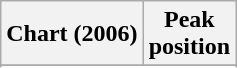<table class="wikitable sortable plainrowheaders" style="text-align:center">
<tr>
<th scope="col">Chart (2006)</th>
<th scope="col">Peak<br> position</th>
</tr>
<tr>
</tr>
<tr>
</tr>
</table>
